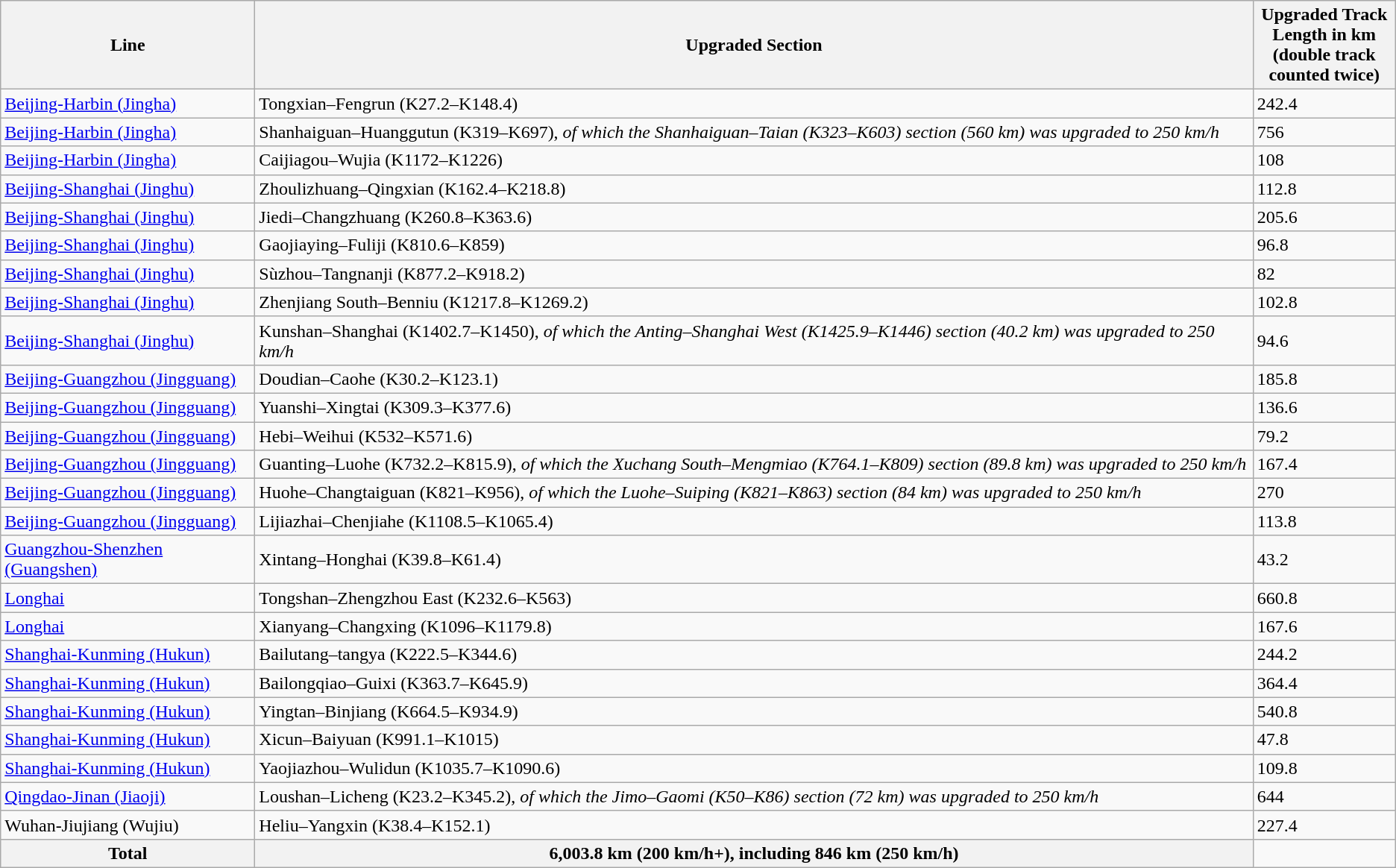<table class="wikitable sortable" style="font-size:100%;">
<tr>
<th width="220">Line</th>
<th>Upgraded Section</th>
<th width="120">Upgraded Track Length in km<br>(double track counted twice)</th>
</tr>
<tr>
<td><a href='#'>Beijing-Harbin (Jingha)</a></td>
<td>Tongxian–Fengrun (K27.2–K148.4)</td>
<td>242.4</td>
</tr>
<tr>
<td><a href='#'>Beijing-Harbin (Jingha)</a></td>
<td>Shanhaiguan–Huanggutun (K319–K697), <em>of which the Shanhaiguan–Taian (K323–K603) section (560 km) was upgraded to 250 km/h</em></td>
<td>756</td>
</tr>
<tr>
<td><a href='#'>Beijing-Harbin (Jingha)</a></td>
<td>Caijiagou–Wujia (K1172–K1226)</td>
<td>108</td>
</tr>
<tr>
<td><a href='#'>Beijing-Shanghai (Jinghu)</a></td>
<td>Zhoulizhuang–Qingxian (K162.4–K218.8)</td>
<td>112.8</td>
</tr>
<tr>
<td><a href='#'>Beijing-Shanghai (Jinghu)</a></td>
<td>Jiedi–Changzhuang (K260.8–K363.6)</td>
<td>205.6</td>
</tr>
<tr>
<td><a href='#'>Beijing-Shanghai (Jinghu)</a></td>
<td>Gaojiaying–Fuliji (K810.6–K859)</td>
<td>96.8</td>
</tr>
<tr>
<td><a href='#'>Beijing-Shanghai (Jinghu)</a></td>
<td>Sùzhou–Tangnanji (K877.2–K918.2)</td>
<td>82</td>
</tr>
<tr>
<td><a href='#'>Beijing-Shanghai (Jinghu)</a></td>
<td>Zhenjiang South–Benniu (K1217.8–K1269.2)</td>
<td>102.8</td>
</tr>
<tr>
<td><a href='#'>Beijing-Shanghai (Jinghu)</a></td>
<td>Kunshan–Shanghai (K1402.7–K1450), <em>of which the Anting–Shanghai West (K1425.9–K1446) section (40.2 km) was upgraded to 250 km/h</em></td>
<td>94.6</td>
</tr>
<tr>
<td><a href='#'>Beijing-Guangzhou (Jingguang)</a></td>
<td>Doudian–Caohe (K30.2–K123.1)</td>
<td>185.8</td>
</tr>
<tr>
<td><a href='#'>Beijing-Guangzhou (Jingguang)</a></td>
<td>Yuanshi–Xingtai (K309.3–K377.6)</td>
<td>136.6</td>
</tr>
<tr>
<td><a href='#'>Beijing-Guangzhou (Jingguang)</a></td>
<td>Hebi–Weihui (K532–K571.6)</td>
<td>79.2</td>
</tr>
<tr>
<td><a href='#'>Beijing-Guangzhou (Jingguang)</a></td>
<td>Guanting–Luohe (K732.2–K815.9), <em>of which the Xuchang South–Mengmiao (K764.1–K809) section (89.8 km) was upgraded to 250 km/h</em></td>
<td>167.4</td>
</tr>
<tr>
<td><a href='#'>Beijing-Guangzhou (Jingguang)</a></td>
<td>Huohe–Changtaiguan (K821–K956), <em>of which the Luohe–Suiping (K821–K863) section (84 km) was upgraded to 250 km/h</em></td>
<td>270</td>
</tr>
<tr>
<td><a href='#'>Beijing-Guangzhou (Jingguang)</a></td>
<td>Lijiazhai–Chenjiahe (K1108.5–K1065.4)</td>
<td>113.8</td>
</tr>
<tr>
<td><a href='#'>Guangzhou-Shenzhen (Guangshen)</a></td>
<td>Xintang–Honghai (K39.8–K61.4)</td>
<td>43.2</td>
</tr>
<tr>
<td><a href='#'>Longhai</a></td>
<td>Tongshan–Zhengzhou East (K232.6–K563)</td>
<td>660.8</td>
</tr>
<tr>
<td><a href='#'>Longhai</a></td>
<td>Xianyang–Changxing (K1096–K1179.8)</td>
<td>167.6</td>
</tr>
<tr>
<td><a href='#'>Shanghai-Kunming (Hukun)</a></td>
<td>Bailutang–tangya (K222.5–K344.6)</td>
<td>244.2</td>
</tr>
<tr>
<td><a href='#'>Shanghai-Kunming (Hukun)</a></td>
<td>Bailongqiao–Guixi (K363.7–K645.9)</td>
<td>364.4</td>
</tr>
<tr>
<td><a href='#'>Shanghai-Kunming (Hukun)</a></td>
<td>Yingtan–Binjiang (K664.5–K934.9)</td>
<td>540.8</td>
</tr>
<tr>
<td><a href='#'>Shanghai-Kunming (Hukun)</a></td>
<td>Xicun–Baiyuan (K991.1–K1015)</td>
<td>47.8</td>
</tr>
<tr>
<td><a href='#'>Shanghai-Kunming (Hukun)</a></td>
<td>Yaojiazhou–Wulidun (K1035.7–K1090.6)</td>
<td>109.8</td>
</tr>
<tr>
<td><a href='#'>Qingdao-Jinan (Jiaoji)</a></td>
<td>Loushan–Licheng (K23.2–K345.2), <em>of which the Jimo–Gaomi (K50–K86) section (72 km) was upgraded to 250 km/h</em></td>
<td>644</td>
</tr>
<tr>
<td>Wuhan-Jiujiang (Wujiu)</td>
<td>Heliu–Yangxin (K38.4–K152.1)</td>
<td>227.4</td>
</tr>
<tr>
<th>Total</th>
<th>6,003.8 km (200 km/h+), including 846 km (250 km/h)</th>
</tr>
</table>
